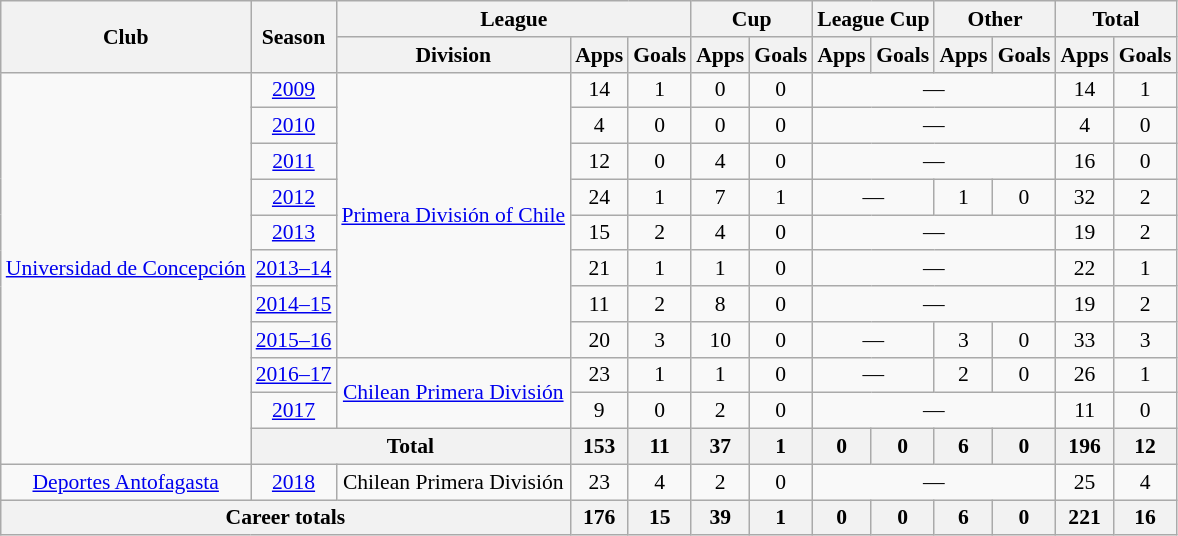<table class="wikitable" style="font-size:90%; text-align: center">
<tr>
<th rowspan=2>Club</th>
<th rowspan=2>Season</th>
<th colspan=3>League</th>
<th colspan=2>Cup</th>
<th colspan=2>League Cup</th>
<th colspan=2>Other</th>
<th colspan=2>Total</th>
</tr>
<tr>
<th>Division</th>
<th>Apps</th>
<th>Goals</th>
<th>Apps</th>
<th>Goals</th>
<th>Apps</th>
<th>Goals</th>
<th>Apps</th>
<th>Goals</th>
<th>Apps</th>
<th>Goals</th>
</tr>
<tr>
<td rowspan=11><a href='#'>Universidad de Concepción</a></td>
<td><a href='#'>2009</a></td>
<td rowspan=8><a href='#'>Primera División of Chile</a></td>
<td>14</td>
<td>1</td>
<td>0</td>
<td>0</td>
<td colspan=4>—</td>
<td>14</td>
<td>1</td>
</tr>
<tr>
<td><a href='#'>2010</a></td>
<td>4</td>
<td>0</td>
<td>0</td>
<td>0</td>
<td colspan=4>—</td>
<td>4</td>
<td>0</td>
</tr>
<tr>
<td><a href='#'>2011</a></td>
<td>12</td>
<td>0</td>
<td>4</td>
<td>0</td>
<td colspan=4>—</td>
<td>16</td>
<td>0</td>
</tr>
<tr>
<td><a href='#'>2012</a></td>
<td>24</td>
<td>1</td>
<td>7</td>
<td>1</td>
<td colspan=2>—</td>
<td>1</td>
<td>0</td>
<td>32</td>
<td>2</td>
</tr>
<tr>
<td><a href='#'>2013</a></td>
<td>15</td>
<td>2</td>
<td>4</td>
<td>0</td>
<td colspan=4>—</td>
<td>19</td>
<td>2</td>
</tr>
<tr>
<td><a href='#'>2013–14</a></td>
<td>21</td>
<td>1</td>
<td>1</td>
<td>0</td>
<td colspan=4>—</td>
<td>22</td>
<td>1</td>
</tr>
<tr>
<td><a href='#'>2014–15</a></td>
<td>11</td>
<td>2</td>
<td>8</td>
<td>0</td>
<td colspan=4>—</td>
<td>19</td>
<td>2</td>
</tr>
<tr>
<td><a href='#'>2015–16</a></td>
<td>20</td>
<td>3</td>
<td>10</td>
<td>0</td>
<td colspan=2>—</td>
<td>3</td>
<td>0</td>
<td>33</td>
<td>3</td>
</tr>
<tr>
<td><a href='#'>2016–17</a></td>
<td rowspan=2><a href='#'>Chilean Primera División</a></td>
<td>23</td>
<td>1</td>
<td>1</td>
<td>0</td>
<td colspan=2>—</td>
<td>2</td>
<td>0</td>
<td>26</td>
<td>1</td>
</tr>
<tr>
<td><a href='#'>2017</a></td>
<td>9</td>
<td>0</td>
<td>2</td>
<td>0</td>
<td colspan=4>—</td>
<td>11</td>
<td>0</td>
</tr>
<tr>
<th colspan=2>Total</th>
<th>153</th>
<th>11</th>
<th>37</th>
<th>1</th>
<th>0</th>
<th>0</th>
<th>6</th>
<th>0</th>
<th>196</th>
<th>12</th>
</tr>
<tr>
<td><a href='#'>Deportes Antofagasta</a></td>
<td><a href='#'>2018</a></td>
<td>Chilean Primera División</td>
<td>23</td>
<td>4</td>
<td>2</td>
<td>0</td>
<td colspan=4>—</td>
<td>25</td>
<td>4</td>
</tr>
<tr>
<th colspan=3>Career totals</th>
<th>176</th>
<th>15</th>
<th>39</th>
<th>1</th>
<th>0</th>
<th>0</th>
<th>6</th>
<th>0</th>
<th>221</th>
<th>16</th>
</tr>
</table>
